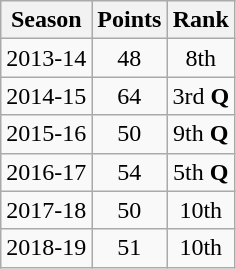<table class=wikitable style="text-align:center">
<tr>
<th>Season</th>
<th>Points</th>
<th>Rank</th>
</tr>
<tr>
<td>2013-14</td>
<td>48</td>
<td>8th</td>
</tr>
<tr>
<td>2014-15</td>
<td>64</td>
<td>3rd <strong>Q</strong></td>
</tr>
<tr>
<td>2015-16</td>
<td>50</td>
<td>9th <strong>Q</strong></td>
</tr>
<tr>
<td>2016-17</td>
<td>54</td>
<td>5th <strong>Q</strong></td>
</tr>
<tr>
<td>2017-18</td>
<td>50</td>
<td>10th</td>
</tr>
<tr>
<td>2018-19</td>
<td>51</td>
<td>10th</td>
</tr>
</table>
